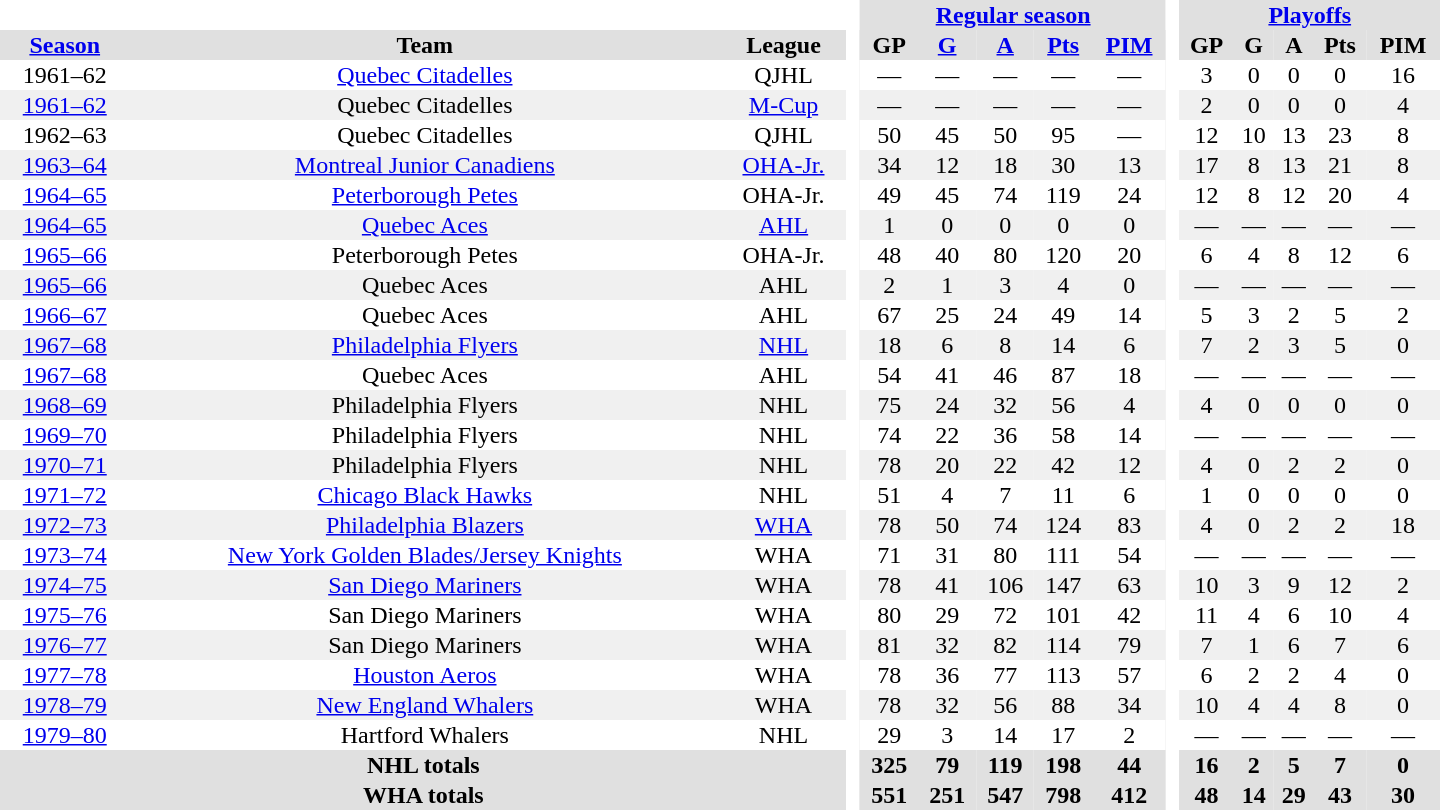<table border="0" cellpadding="1" cellspacing="0" style="text-align:center; width:60em;">
<tr style="background:#e0e0e0;">
<th colspan="3"  bgcolor="#ffffff"> </th>
<th rowspan="99" bgcolor="#ffffff"> </th>
<th colspan="5"><a href='#'>Regular season</a></th>
<th rowspan="99" bgcolor="#ffffff"> </th>
<th colspan="5"><a href='#'>Playoffs</a></th>
</tr>
<tr style="background:#e0e0e0;">
<th><a href='#'>Season</a></th>
<th>Team</th>
<th>League</th>
<th>GP</th>
<th><a href='#'>G</a></th>
<th><a href='#'>A</a></th>
<th><a href='#'>Pts</a></th>
<th><a href='#'>PIM</a></th>
<th>GP</th>
<th>G</th>
<th>A</th>
<th>Pts</th>
<th>PIM</th>
</tr>
<tr>
<td>1961–62</td>
<td><a href='#'>Quebec Citadelles</a></td>
<td>QJHL</td>
<td>—</td>
<td>—</td>
<td>—</td>
<td>—</td>
<td>—</td>
<td>3</td>
<td>0</td>
<td>0</td>
<td>0</td>
<td>16</td>
</tr>
<tr style="background:#f0f0f0;">
<td><a href='#'>1961–62</a></td>
<td>Quebec Citadelles</td>
<td><a href='#'>M-Cup</a></td>
<td>—</td>
<td>—</td>
<td>—</td>
<td>—</td>
<td>—</td>
<td>2</td>
<td>0</td>
<td>0</td>
<td>0</td>
<td>4</td>
</tr>
<tr>
<td>1962–63</td>
<td>Quebec Citadelles</td>
<td>QJHL</td>
<td>50</td>
<td>45</td>
<td>50</td>
<td>95</td>
<td>—</td>
<td>12</td>
<td>10</td>
<td>13</td>
<td>23</td>
<td>8</td>
</tr>
<tr style="background:#f0f0f0;">
<td><a href='#'>1963–64</a></td>
<td><a href='#'>Montreal Junior Canadiens</a></td>
<td><a href='#'>OHA-Jr.</a></td>
<td>34</td>
<td>12</td>
<td>18</td>
<td>30</td>
<td>13</td>
<td>17</td>
<td>8</td>
<td>13</td>
<td>21</td>
<td>8</td>
</tr>
<tr>
<td><a href='#'>1964–65</a></td>
<td><a href='#'>Peterborough Petes</a></td>
<td>OHA-Jr.</td>
<td>49</td>
<td>45</td>
<td>74</td>
<td>119</td>
<td>24</td>
<td>12</td>
<td>8</td>
<td>12</td>
<td>20</td>
<td>4</td>
</tr>
<tr style="background:#f0f0f0;">
<td><a href='#'>1964–65</a></td>
<td><a href='#'>Quebec Aces</a></td>
<td><a href='#'>AHL</a></td>
<td>1</td>
<td>0</td>
<td>0</td>
<td>0</td>
<td>0</td>
<td>—</td>
<td>—</td>
<td>—</td>
<td>—</td>
<td>—</td>
</tr>
<tr>
<td><a href='#'>1965–66</a></td>
<td>Peterborough Petes</td>
<td>OHA-Jr.</td>
<td>48</td>
<td>40</td>
<td>80</td>
<td>120</td>
<td>20</td>
<td>6</td>
<td>4</td>
<td>8</td>
<td>12</td>
<td>6</td>
</tr>
<tr style="background:#f0f0f0;">
<td><a href='#'>1965–66</a></td>
<td>Quebec Aces</td>
<td>AHL</td>
<td>2</td>
<td>1</td>
<td>3</td>
<td>4</td>
<td>0</td>
<td>—</td>
<td>—</td>
<td>—</td>
<td>—</td>
<td>—</td>
</tr>
<tr>
<td><a href='#'>1966–67</a></td>
<td>Quebec Aces</td>
<td>AHL</td>
<td>67</td>
<td>25</td>
<td>24</td>
<td>49</td>
<td>14</td>
<td>5</td>
<td>3</td>
<td>2</td>
<td>5</td>
<td>2</td>
</tr>
<tr style="background:#f0f0f0;">
<td><a href='#'>1967–68</a></td>
<td><a href='#'>Philadelphia Flyers</a></td>
<td><a href='#'>NHL</a></td>
<td>18</td>
<td>6</td>
<td>8</td>
<td>14</td>
<td>6</td>
<td>7</td>
<td>2</td>
<td>3</td>
<td>5</td>
<td>0</td>
</tr>
<tr>
<td><a href='#'>1967–68</a></td>
<td>Quebec Aces</td>
<td>AHL</td>
<td>54</td>
<td>41</td>
<td>46</td>
<td>87</td>
<td>18</td>
<td>—</td>
<td>—</td>
<td>—</td>
<td>—</td>
<td>—</td>
</tr>
<tr style="background:#f0f0f0;">
<td><a href='#'>1968–69</a></td>
<td>Philadelphia Flyers</td>
<td>NHL</td>
<td>75</td>
<td>24</td>
<td>32</td>
<td>56</td>
<td>4</td>
<td>4</td>
<td>0</td>
<td>0</td>
<td>0</td>
<td>0</td>
</tr>
<tr>
<td><a href='#'>1969–70</a></td>
<td>Philadelphia Flyers</td>
<td>NHL</td>
<td>74</td>
<td>22</td>
<td>36</td>
<td>58</td>
<td>14</td>
<td>—</td>
<td>—</td>
<td>—</td>
<td>—</td>
<td>—</td>
</tr>
<tr style="background:#f0f0f0;">
<td><a href='#'>1970–71</a></td>
<td>Philadelphia Flyers</td>
<td>NHL</td>
<td>78</td>
<td>20</td>
<td>22</td>
<td>42</td>
<td>12</td>
<td>4</td>
<td>0</td>
<td>2</td>
<td>2</td>
<td>0</td>
</tr>
<tr>
<td><a href='#'>1971–72</a></td>
<td><a href='#'>Chicago Black Hawks</a></td>
<td>NHL</td>
<td>51</td>
<td>4</td>
<td>7</td>
<td>11</td>
<td>6</td>
<td>1</td>
<td>0</td>
<td>0</td>
<td>0</td>
<td>0</td>
</tr>
<tr style="background:#f0f0f0;">
<td><a href='#'>1972–73</a></td>
<td><a href='#'>Philadelphia Blazers</a></td>
<td><a href='#'>WHA</a></td>
<td>78</td>
<td>50</td>
<td>74</td>
<td>124</td>
<td>83</td>
<td>4</td>
<td>0</td>
<td>2</td>
<td>2</td>
<td>18</td>
</tr>
<tr>
<td><a href='#'>1973–74</a></td>
<td><a href='#'>New York Golden Blades/Jersey Knights</a></td>
<td>WHA</td>
<td>71</td>
<td>31</td>
<td>80</td>
<td>111</td>
<td>54</td>
<td>—</td>
<td>—</td>
<td>—</td>
<td>—</td>
<td>—</td>
</tr>
<tr style="background:#f0f0f0;">
<td><a href='#'>1974–75</a></td>
<td><a href='#'>San Diego Mariners</a></td>
<td>WHA</td>
<td>78</td>
<td>41</td>
<td>106</td>
<td>147</td>
<td>63</td>
<td>10</td>
<td>3</td>
<td>9</td>
<td>12</td>
<td>2</td>
</tr>
<tr>
<td><a href='#'>1975–76</a></td>
<td>San Diego Mariners</td>
<td>WHA</td>
<td>80</td>
<td>29</td>
<td>72</td>
<td>101</td>
<td>42</td>
<td>11</td>
<td>4</td>
<td>6</td>
<td>10</td>
<td>4</td>
</tr>
<tr style="background:#f0f0f0;">
<td><a href='#'>1976–77</a></td>
<td>San Diego Mariners</td>
<td>WHA</td>
<td>81</td>
<td>32</td>
<td>82</td>
<td>114</td>
<td>79</td>
<td>7</td>
<td>1</td>
<td>6</td>
<td>7</td>
<td>6</td>
</tr>
<tr>
<td><a href='#'>1977–78</a></td>
<td><a href='#'>Houston Aeros</a></td>
<td>WHA</td>
<td>78</td>
<td>36</td>
<td>77</td>
<td>113</td>
<td>57</td>
<td>6</td>
<td>2</td>
<td>2</td>
<td>4</td>
<td>0</td>
</tr>
<tr style="background:#f0f0f0;">
<td><a href='#'>1978–79</a></td>
<td><a href='#'>New England Whalers</a></td>
<td>WHA</td>
<td>78</td>
<td>32</td>
<td>56</td>
<td>88</td>
<td>34</td>
<td>10</td>
<td>4</td>
<td>4</td>
<td>8</td>
<td>0</td>
</tr>
<tr>
<td><a href='#'>1979–80</a></td>
<td>Hartford Whalers</td>
<td>NHL</td>
<td>29</td>
<td>3</td>
<td>14</td>
<td>17</td>
<td>2</td>
<td>—</td>
<td>—</td>
<td>—</td>
<td>—</td>
<td>—</td>
</tr>
<tr style="background:#e0e0e0;">
<th colspan="3">NHL totals</th>
<th>325</th>
<th>79</th>
<th>119</th>
<th>198</th>
<th>44</th>
<th>16</th>
<th>2</th>
<th>5</th>
<th>7</th>
<th>0</th>
</tr>
<tr style="background:#e0e0e0;">
<th colspan="3">WHA totals</th>
<th>551</th>
<th>251</th>
<th>547</th>
<th>798</th>
<th>412</th>
<th>48</th>
<th>14</th>
<th>29</th>
<th>43</th>
<th>30</th>
</tr>
</table>
